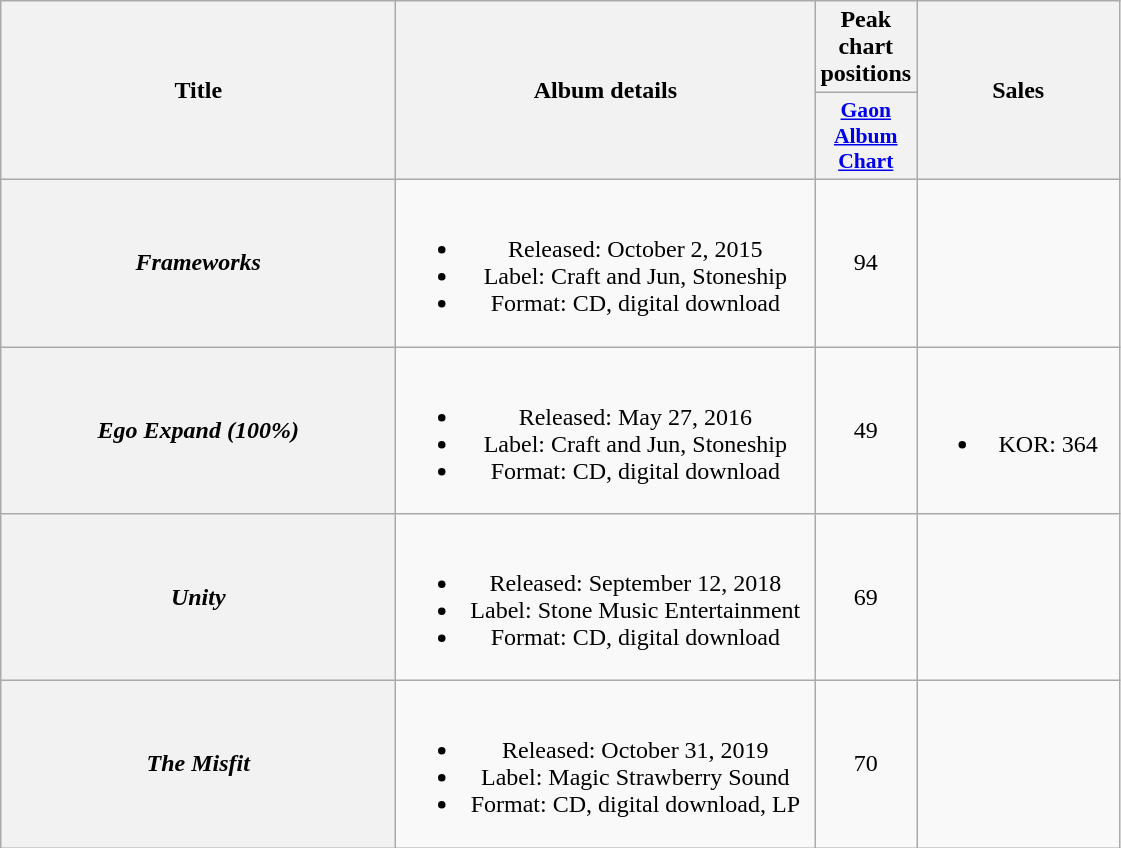<table class="wikitable plainrowheaders" style="text-align:center;" border="1">
<tr>
<th scope="col" rowspan="2" style="width:16em;">Title</th>
<th scope="col" rowspan="2" style="width:17em;">Album details</th>
<th scope="col">Peak chart positions</th>
<th scope="col" rowspan="2" style="width:8em;">Sales</th>
</tr>
<tr>
<th scope="col" style="width:2.2em;font-size:90%;"><a href='#'>Gaon Album Chart</a><br></th>
</tr>
<tr>
<th scope="row"><em>Frameworks</em></th>
<td><br><ul><li>Released: October 2, 2015</li><li>Label: Craft and Jun, Stoneship</li><li>Format: CD, digital download</li></ul></td>
<td>94</td>
<td></td>
</tr>
<tr>
<th scope="row"><em>Ego Expand (100%)</em></th>
<td><br><ul><li>Released: May 27, 2016</li><li>Label: Craft and Jun, Stoneship</li><li>Format: CD, digital download</li></ul></td>
<td>49</td>
<td><br><ul><li>KOR: 364</li></ul></td>
</tr>
<tr>
<th scope="row"><em>Unity</em></th>
<td><br><ul><li>Released: September 12, 2018</li><li>Label: Stone Music Entertainment</li><li>Format: CD, digital download</li></ul></td>
<td>69</td>
<td></td>
</tr>
<tr>
<th scope="row"><em>The Misfit</em></th>
<td><br><ul><li>Released: October 31, 2019</li><li>Label: Magic Strawberry Sound</li><li>Format: CD, digital download, LP</li></ul></td>
<td>70</td>
<td></td>
</tr>
</table>
